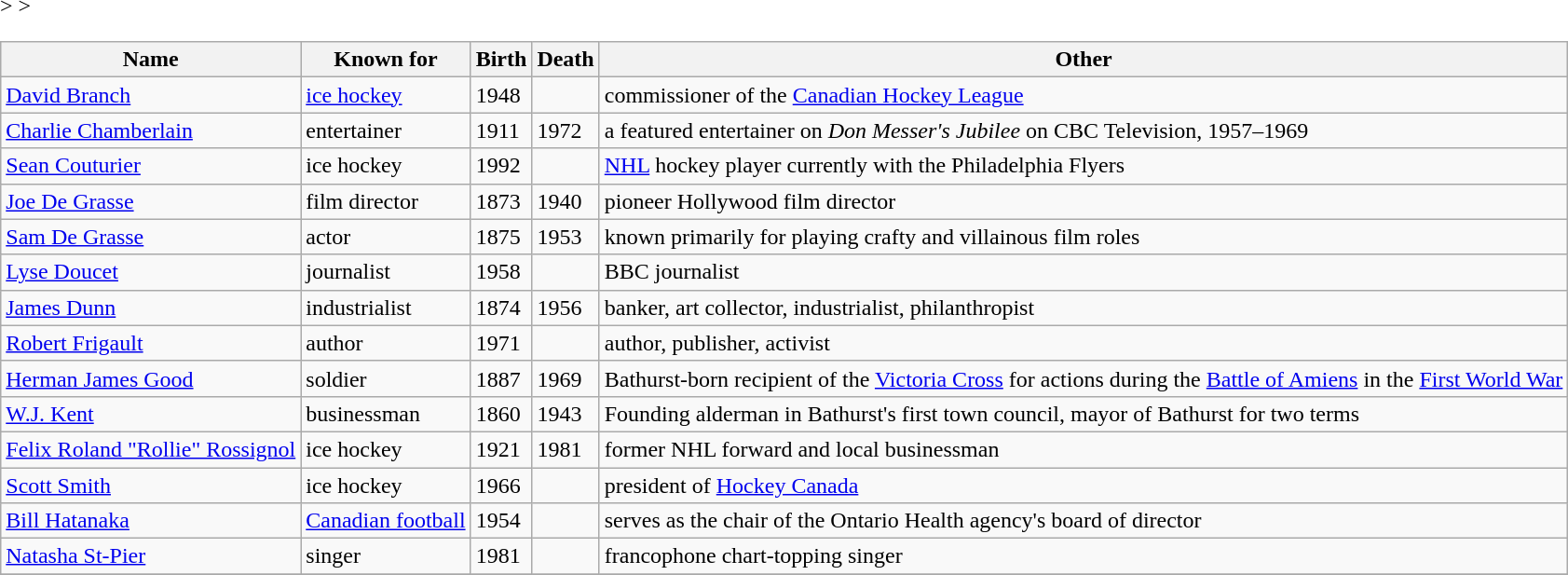<table class="wikitable sortable"<onlyinclude>>
<tr>
<th>Name</th>
<th>Known for</th>
<th>Birth</th>
<th>Death</th>
<th>Other</th>
</tr>
<tr>
<td><a href='#'>David Branch</a></td>
<td><a href='#'>ice hockey</a></td>
<td>1948</td>
<td></td>
<td>commissioner of the <a href='#'>Canadian Hockey League</a></td>
</tr>
<tr>
<td><a href='#'>Charlie Chamberlain</a></td>
<td>entertainer</td>
<td>1911</td>
<td>1972</td>
<td>a featured entertainer on <em>Don Messer's Jubilee</em> on CBC Television, 1957–1969</td>
</tr>
<tr>
<td><a href='#'>Sean Couturier</a></td>
<td>ice hockey</td>
<td>1992</td>
<td></td>
<td><a href='#'>NHL</a> hockey player currently with the Philadelphia Flyers</td>
</tr>
<tr>
<td><a href='#'>Joe De Grasse</a></td>
<td>film director</td>
<td>1873</td>
<td>1940</td>
<td>pioneer Hollywood film director</td>
</tr>
<tr>
<td><a href='#'>Sam De Grasse</a></td>
<td>actor</td>
<td>1875</td>
<td>1953</td>
<td>known primarily for playing crafty and villainous film roles</td>
</tr>
<tr>
<td><a href='#'>Lyse Doucet</a></td>
<td>journalist</td>
<td>1958</td>
<td></td>
<td>BBC journalist</td>
</tr>
<tr>
<td><a href='#'>James Dunn</a></td>
<td>industrialist</td>
<td>1874</td>
<td>1956</td>
<td>banker, art collector, industrialist, philanthropist</td>
</tr>
<tr>
<td><a href='#'>Robert Frigault</a></td>
<td>author</td>
<td>1971</td>
<td></td>
<td>author, publisher, activist</td>
</tr>
<tr>
<td><a href='#'>Herman James Good</a></td>
<td>soldier</td>
<td>1887</td>
<td>1969</td>
<td>Bathurst-born recipient of the <a href='#'>Victoria Cross</a> for actions during the <a href='#'>Battle of Amiens</a> in the <a href='#'>First World War</a></td>
</tr>
<tr>
<td><a href='#'>W.J. Kent</a></td>
<td>businessman</td>
<td>1860</td>
<td>1943</td>
<td>Founding alderman in Bathurst's first town council, mayor of Bathurst for two terms</td>
</tr>
<tr>
<td><a href='#'>Felix Roland "Rollie" Rossignol</a></td>
<td>ice hockey</td>
<td>1921</td>
<td>1981</td>
<td>former NHL forward and local businessman</td>
</tr>
<tr>
<td><a href='#'>Scott Smith</a></td>
<td>ice hockey</td>
<td>1966</td>
<td></td>
<td>president of <a href='#'>Hockey Canada</a></td>
</tr>
<tr>
<td><a href='#'>Bill Hatanaka</a></td>
<td><a href='#'>Canadian football</a></td>
<td>1954</td>
<td></td>
<td>serves as the chair of the Ontario Health agency's board of director</td>
</tr>
<tr>
<td><a href='#'>Natasha St-Pier</a></td>
<td>singer</td>
<td>1981</td>
<td></td>
<td>francophone chart-topping singer</td>
</tr>
<tr </onlyinclude>>
</tr>
</table>
